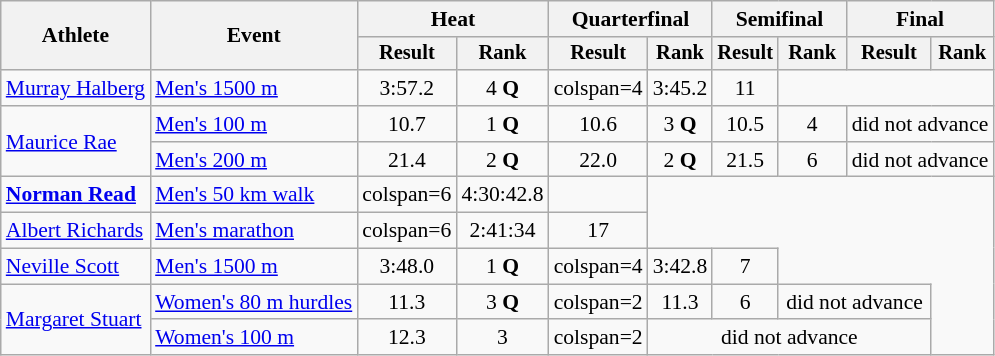<table class=wikitable style=font-size:90%>
<tr>
<th rowspan=2>Athlete</th>
<th rowspan=2>Event</th>
<th colspan=2>Heat</th>
<th colspan=2>Quarterfinal</th>
<th colspan=2>Semifinal</th>
<th colspan=2>Final</th>
</tr>
<tr style=font-size:95%>
<th>Result</th>
<th>Rank</th>
<th>Result</th>
<th>Rank</th>
<th>Result</th>
<th>Rank</th>
<th>Result</th>
<th>Rank</th>
</tr>
<tr align=center>
<td align=left><a href='#'>Murray Halberg</a></td>
<td align=left><a href='#'>Men's 1500 m</a></td>
<td>3:57.2</td>
<td>4 <strong>Q</strong></td>
<td>colspan=4 </td>
<td>3:45.2</td>
<td>11</td>
</tr>
<tr align=center>
<td align=left rowspan=2><a href='#'>Maurice Rae</a></td>
<td align=left><a href='#'>Men's 100 m</a></td>
<td>10.7</td>
<td>1 <strong>Q</strong></td>
<td>10.6</td>
<td>3 <strong>Q</strong></td>
<td>10.5</td>
<td>4</td>
<td colspan=2>did not advance</td>
</tr>
<tr align=center>
<td align=left><a href='#'>Men's 200 m</a></td>
<td>21.4</td>
<td>2 <strong>Q</strong></td>
<td>22.0</td>
<td>2 <strong>Q</strong></td>
<td>21.5</td>
<td>6</td>
<td colspan=2>did not advance</td>
</tr>
<tr align=center>
<td align=left><strong><a href='#'>Norman Read</a></strong></td>
<td align=left><a href='#'>Men's 50 km walk</a></td>
<td>colspan=6 </td>
<td>4:30:42.8</td>
<td></td>
</tr>
<tr align=center>
<td align=left><a href='#'>Albert Richards</a></td>
<td align=left><a href='#'>Men's marathon</a></td>
<td>colspan=6 </td>
<td>2:41:34</td>
<td>17</td>
</tr>
<tr align=center>
<td align=left><a href='#'>Neville Scott</a></td>
<td align=left><a href='#'>Men's 1500 m</a></td>
<td>3:48.0</td>
<td>1 <strong>Q</strong></td>
<td>colspan=4 </td>
<td>3:42.8</td>
<td>7</td>
</tr>
<tr align=center>
<td align=left rowspan=2><a href='#'>Margaret Stuart</a></td>
<td align=left><a href='#'>Women's 80 m hurdles</a></td>
<td>11.3</td>
<td>3 <strong>Q</strong></td>
<td>colspan=2 </td>
<td>11.3</td>
<td>6</td>
<td colspan=2>did not advance</td>
</tr>
<tr align=center>
<td align=left><a href='#'>Women's 100 m</a></td>
<td>12.3</td>
<td>3</td>
<td>colspan=2 </td>
<td colspan=4>did not advance</td>
</tr>
</table>
